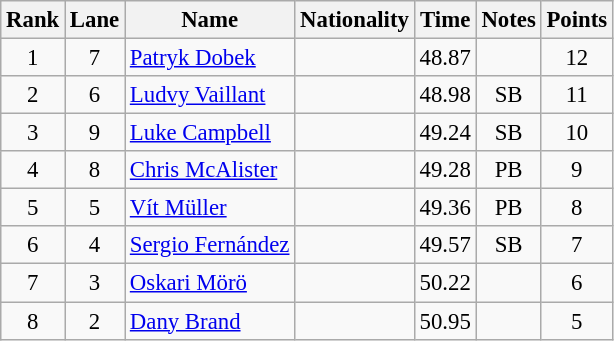<table class="wikitable sortable" style="text-align:center; font-size:95%">
<tr>
<th>Rank</th>
<th>Lane</th>
<th>Name</th>
<th>Nationality</th>
<th>Time</th>
<th>Notes</th>
<th>Points</th>
</tr>
<tr>
<td>1</td>
<td>7</td>
<td align=left><a href='#'>Patryk Dobek</a></td>
<td align=left></td>
<td>48.87</td>
<td></td>
<td>12</td>
</tr>
<tr>
<td>2</td>
<td>6</td>
<td align=left><a href='#'>Ludvy Vaillant</a></td>
<td align=left></td>
<td>48.98</td>
<td>SB</td>
<td>11</td>
</tr>
<tr>
<td>3</td>
<td>9</td>
<td align=left><a href='#'>Luke Campbell</a></td>
<td align=left></td>
<td>49.24</td>
<td>SB</td>
<td>10</td>
</tr>
<tr>
<td>4</td>
<td>8</td>
<td align=left><a href='#'>Chris McAlister</a></td>
<td align=left></td>
<td>49.28</td>
<td>PB</td>
<td>9</td>
</tr>
<tr>
<td>5</td>
<td>5</td>
<td align=left><a href='#'>Vít Müller</a></td>
<td align=left></td>
<td>49.36</td>
<td>PB</td>
<td>8</td>
</tr>
<tr>
<td>6</td>
<td>4</td>
<td align=left><a href='#'>Sergio Fernández</a></td>
<td align=left></td>
<td>49.57</td>
<td>SB</td>
<td>7</td>
</tr>
<tr>
<td>7</td>
<td>3</td>
<td align=left><a href='#'>Oskari Mörö</a></td>
<td align=left></td>
<td>50.22</td>
<td></td>
<td>6</td>
</tr>
<tr>
<td>8</td>
<td>2</td>
<td align=left><a href='#'>Dany Brand</a></td>
<td align=left></td>
<td>50.95</td>
<td></td>
<td>5</td>
</tr>
</table>
